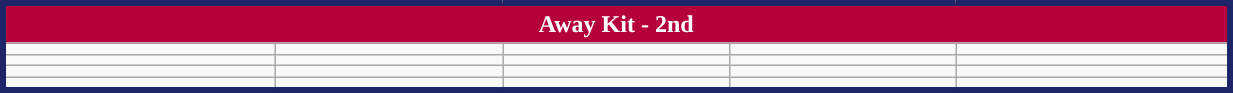<table class="wikitable collapsible collapsed" style="width:65%; border:solid 4px #1D2468">
<tr style="text-align:center; background-color:#B5003C; color:#FFFFFF; font-weight:bold;">
<td colspan=5>Away Kit - 2nd</td>
</tr>
<tr>
<td></td>
<td></td>
<td></td>
<td></td>
<td></td>
</tr>
<tr>
<td></td>
<td></td>
<td></td>
<td></td>
<td></td>
</tr>
<tr>
<td></td>
<td></td>
<td></td>
<td></td>
<td></td>
</tr>
<tr>
<td></td>
<td></td>
<td></td>
<td></td>
<td></td>
</tr>
</table>
